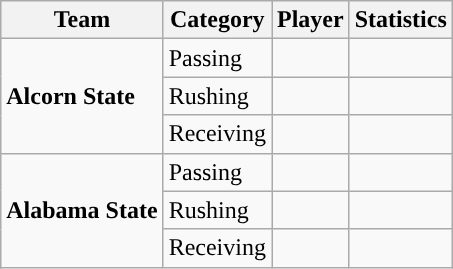<table class="wikitable" style="float: right;">
<tr>
<th>Team</th>
<th>Category</th>
<th>Player</th>
<th>Statistics</th>
</tr>
<tr>
<td rowspan=3><strong>Alcorn State</strong></td>
<td>Passing</td>
<td></td>
<td></td>
</tr>
<tr>
<td>Rushing</td>
<td></td>
<td></td>
</tr>
<tr>
<td>Receiving</td>
<td></td>
<td></td>
</tr>
<tr>
<td rowspan=3><strong>Alabama State</strong></td>
<td>Passing</td>
<td></td>
<td></td>
</tr>
<tr>
<td>Rushing</td>
<td></td>
<td></td>
</tr>
<tr>
<td>Receiving</td>
<td></td>
<td></td>
</tr>
</table>
